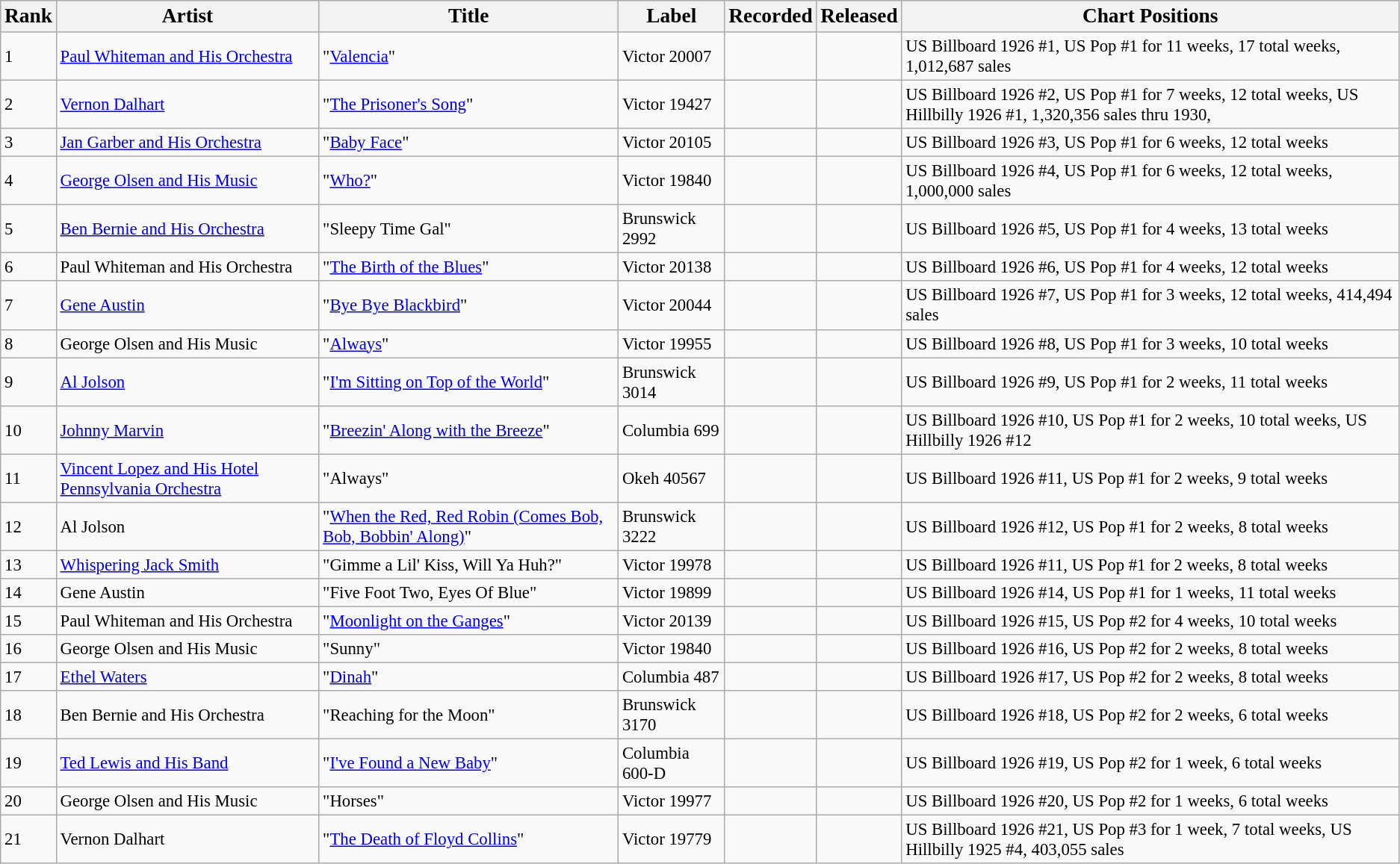<table class="wikitable" style="font-size:95%;">
<tr>
<th><big>Rank</big></th>
<th><big>Artist</big></th>
<th><big>Title</big></th>
<th><big>Label</big></th>
<th><big>Recorded</big></th>
<th><big>Released</big></th>
<th><big>Chart Positions</big></th>
</tr>
<tr>
<td>1</td>
<td><a href='#'>Paul Whiteman and His Orchestra</a></td>
<td>"<a href='#'>Valencia</a>"</td>
<td>Victor 20007</td>
<td></td>
<td></td>
<td>US Billboard 1926 #1, US Pop #1 for 11 weeks, 17 total weeks, 1,012,687 sales</td>
</tr>
<tr>
<td>2</td>
<td><a href='#'>Vernon Dalhart</a></td>
<td>"<a href='#'>The Prisoner's Song</a>"</td>
<td>Victor 19427</td>
<td></td>
<td></td>
<td>US Billboard 1926 #2, US Pop #1 for 7 weeks, 12 total weeks, US Hillbilly 1926 #1, 1,320,356 sales thru 1930,</td>
</tr>
<tr>
<td>3</td>
<td><a href='#'>Jan Garber and His Orchestra</a></td>
<td>"<a href='#'>Baby Face</a>"</td>
<td>Victor 20105</td>
<td></td>
<td></td>
<td>US Billboard 1926 #3, US Pop #1 for 6 weeks, 12 total weeks</td>
</tr>
<tr>
<td>4</td>
<td><a href='#'>George Olsen and His Music</a></td>
<td>"<a href='#'>Who?</a>"</td>
<td>Victor 19840</td>
<td></td>
<td></td>
<td>US Billboard 1926 #4, US Pop #1 for 6 weeks, 12 total weeks, 1,000,000 sales</td>
</tr>
<tr>
<td>5</td>
<td><a href='#'>Ben Bernie and His Orchestra</a></td>
<td>"Sleepy Time Gal"</td>
<td>Brunswick 2992</td>
<td></td>
<td></td>
<td>US Billboard 1926 #5, US Pop #1 for 4 weeks, 13 total weeks</td>
</tr>
<tr>
<td>6</td>
<td>Paul Whiteman and His Orchestra</td>
<td>"<a href='#'>The Birth of the Blues</a>"</td>
<td>Victor 20138</td>
<td></td>
<td></td>
<td>US Billboard 1926 #6, US Pop #1 for 4 weeks, 12 total weeks</td>
</tr>
<tr>
<td>7</td>
<td><a href='#'>Gene Austin</a></td>
<td>"<a href='#'>Bye Bye Blackbird</a>"</td>
<td>Victor 20044</td>
<td></td>
<td></td>
<td>US Billboard 1926 #7, US Pop #1 for 3 weeks, 12 total weeks, 414,494 sales</td>
</tr>
<tr>
<td>8</td>
<td>George Olsen and His Music</td>
<td>"<a href='#'>Always</a>"</td>
<td>Victor 19955</td>
<td></td>
<td></td>
<td>US Billboard 1926 #8, US Pop #1 for 3 weeks, 10 total weeks</td>
</tr>
<tr>
<td>9</td>
<td><a href='#'>Al Jolson</a></td>
<td>"<a href='#'>I'm Sitting on Top of the World</a>"</td>
<td>Brunswick 3014</td>
<td></td>
<td></td>
<td>US Billboard 1926 #9, US Pop #1 for 2 weeks, 11 total weeks</td>
</tr>
<tr>
<td>10</td>
<td><a href='#'>Johnny Marvin</a></td>
<td>"<a href='#'>Breezin' Along with the Breeze</a>"</td>
<td>Columbia 699</td>
<td></td>
<td></td>
<td>US Billboard 1926 #10, US Pop #1 for 2 weeks, 10 total weeks, US Hillbilly 1926 #12</td>
</tr>
<tr>
<td>11</td>
<td><a href='#'>Vincent Lopez and His Hotel Pennsylvania Orchestra</a></td>
<td>"Always"</td>
<td>Okeh 40567</td>
<td></td>
<td></td>
<td>US Billboard 1926 #11, US Pop #1 for 2 weeks, 9 total weeks</td>
</tr>
<tr>
<td>12</td>
<td>Al Jolson</td>
<td>"<a href='#'>When the Red, Red Robin (Comes Bob, Bob, Bobbin' Along)</a>"</td>
<td>Brunswick 3222</td>
<td></td>
<td></td>
<td>US Billboard 1926 #12, US Pop #1 for 2 weeks, 8 total weeks</td>
</tr>
<tr>
<td>13</td>
<td><a href='#'>Whispering Jack Smith</a></td>
<td>"Gimme a Lil' Kiss, Will Ya Huh?"</td>
<td>Victor 19978</td>
<td></td>
<td></td>
<td>US Billboard 1926 #11, US Pop #1 for 2 weeks, 8 total weeks</td>
</tr>
<tr>
<td>14</td>
<td>Gene Austin</td>
<td>"Five Foot Two, Eyes Of Blue"</td>
<td>Victor 19899</td>
<td></td>
<td></td>
<td>US Billboard 1926 #14, US Pop #1 for 1 weeks, 11 total weeks</td>
</tr>
<tr>
<td>15</td>
<td>Paul Whiteman and His Orchestra</td>
<td>"<a href='#'>Moonlight on the Ganges</a>"</td>
<td>Victor 20139</td>
<td></td>
<td></td>
<td>US Billboard 1926 #15, US Pop #2 for 4 weeks, 10 total weeks</td>
</tr>
<tr>
<td>16</td>
<td>George Olsen and His Music</td>
<td>"Sunny"</td>
<td>Victor 19840</td>
<td></td>
<td></td>
<td>US Billboard 1926 #16, US Pop #2 for 2 weeks, 8 total weeks</td>
</tr>
<tr>
<td>17</td>
<td><a href='#'>Ethel Waters</a></td>
<td>"<a href='#'>Dinah</a>"</td>
<td>Columbia 487</td>
<td></td>
<td></td>
<td>US Billboard 1926 #17, US Pop #2 for 2 weeks, 8 total weeks</td>
</tr>
<tr>
<td>18</td>
<td>Ben Bernie and His Orchestra</td>
<td>"Reaching for the Moon"</td>
<td>Brunswick 3170</td>
<td></td>
<td></td>
<td>US Billboard 1926 #18, US Pop #2 for 2 weeks, 6 total weeks</td>
</tr>
<tr>
<td>19</td>
<td><a href='#'>Ted Lewis and His Band</a></td>
<td>"<a href='#'>I've Found a New Baby</a>"</td>
<td>Columbia 600-D</td>
<td></td>
<td></td>
<td>US Billboard 1926 #19, US Pop #2 for 1 week, 6 total weeks</td>
</tr>
<tr>
<td>20</td>
<td>George Olsen and His Music</td>
<td>"Horses"</td>
<td>Victor 19977</td>
<td></td>
<td></td>
<td>US Billboard 1926 #20, US Pop #2 for 1 weeks, 6 total weeks</td>
</tr>
<tr>
<td>21</td>
<td>Vernon Dalhart</td>
<td>"<a href='#'>The Death of Floyd Collins</a>"</td>
<td>Victor 19779</td>
<td></td>
<td></td>
<td>US Billboard 1926 #21, US Pop #3 for 1 week, 7 total weeks, US Hillbilly 1925 #4, 403,055 sales</td>
</tr>
</table>
